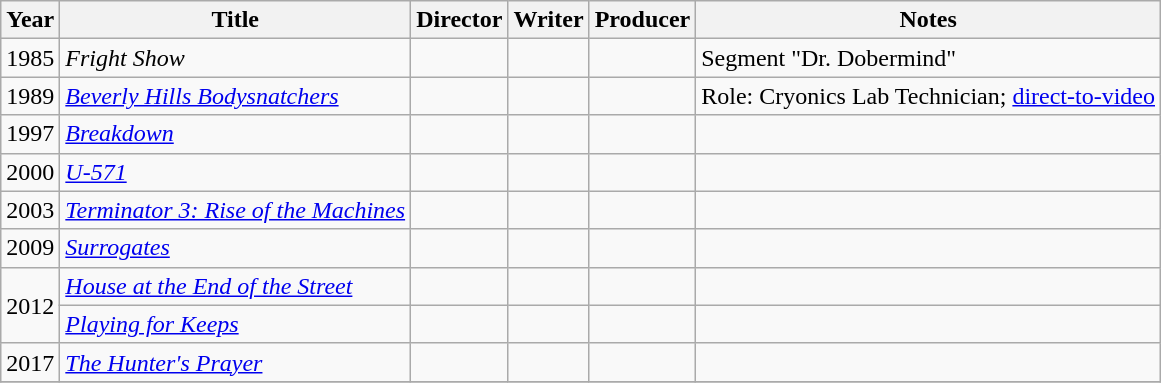<table class="wikitable plainrowheaders">
<tr>
<th>Year</th>
<th>Title</th>
<th>Director</th>
<th>Writer</th>
<th>Producer</th>
<th>Notes</th>
</tr>
<tr>
<td>1985</td>
<td><em>Fright Show</em></td>
<td></td>
<td></td>
<td></td>
<td>Segment "Dr. Dobermind"</td>
</tr>
<tr>
<td>1989</td>
<td><em><a href='#'>Beverly Hills Bodysnatchers</a></em></td>
<td></td>
<td></td>
<td></td>
<td>Role: Cryonics Lab Technician; <a href='#'>direct-to-video</a></td>
</tr>
<tr>
<td>1997</td>
<td><em><a href='#'>Breakdown</a></em></td>
<td></td>
<td></td>
<td></td>
<td></td>
</tr>
<tr>
<td>2000</td>
<td><em><a href='#'>U-571</a></em></td>
<td></td>
<td></td>
<td></td>
<td></td>
</tr>
<tr>
<td>2003</td>
<td><em><a href='#'>Terminator 3: Rise of the Machines</a></em></td>
<td></td>
<td></td>
<td></td>
<td></td>
</tr>
<tr>
<td>2009</td>
<td><em><a href='#'>Surrogates</a></em></td>
<td></td>
<td></td>
<td></td>
<td></td>
</tr>
<tr>
<td rowspan=2>2012</td>
<td><em><a href='#'>House at the End of the Street</a></em></td>
<td></td>
<td></td>
<td></td>
<td></td>
</tr>
<tr>
<td><em><a href='#'>Playing for Keeps</a></em></td>
<td></td>
<td></td>
<td></td>
<td></td>
</tr>
<tr>
<td>2017</td>
<td><em><a href='#'>The Hunter's Prayer</a></em></td>
<td></td>
<td></td>
<td></td>
<td></td>
</tr>
<tr>
</tr>
</table>
